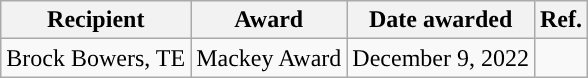<table class="wikitable sortable" style="text-align:center">
<tr>
<th>Recipient</th>
<th>Award</th>
<th>Date awarded</th>
<th>Ref.</th>
</tr>
<tr>
<td>Brock Bowers, TE</td>
<td>Mackey Award</td>
<td>December 9, 2022</td>
<td></td>
</tr>
</table>
